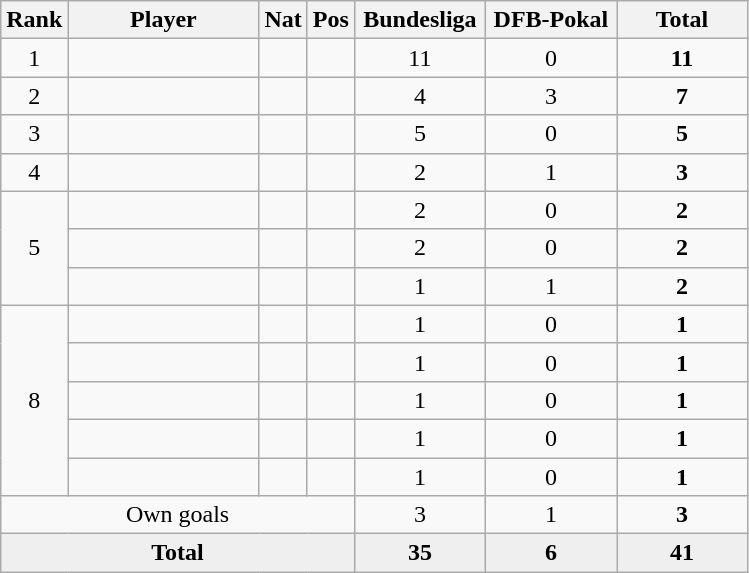<table class="wikitable sortable nowrap" style="text-align:center;">
<tr>
<th>Rank</th>
<th width=120>Player</th>
<th>Nat</th>
<th>Pos</th>
<th width=80>Bundesliga</th>
<th width=80>DFB-Pokal</th>
<th width=80>Total</th>
</tr>
<tr>
<td>1</td>
<td align="left"></td>
<td></td>
<td></td>
<td>11</td>
<td>0</td>
<td><strong>11</strong></td>
</tr>
<tr>
<td>2</td>
<td align="left"></td>
<td></td>
<td></td>
<td>4</td>
<td>3</td>
<td><strong>7</strong></td>
</tr>
<tr>
<td>3</td>
<td align="left"></td>
<td></td>
<td></td>
<td>5</td>
<td>0</td>
<td><strong>5</strong></td>
</tr>
<tr>
<td>4</td>
<td align="left"></td>
<td></td>
<td></td>
<td>2</td>
<td>1</td>
<td><strong>3</strong></td>
</tr>
<tr>
<td rowspan="3">5</td>
<td align="left"></td>
<td></td>
<td></td>
<td>2</td>
<td>0</td>
<td><strong>2</strong></td>
</tr>
<tr>
<td align="left"></td>
<td></td>
<td></td>
<td>2</td>
<td>0</td>
<td><strong>2</strong></td>
</tr>
<tr>
<td align="left"></td>
<td></td>
<td></td>
<td>1</td>
<td>1</td>
<td><strong>2</strong></td>
</tr>
<tr>
<td rowspan="5">8</td>
<td align="left"></td>
<td></td>
<td></td>
<td>1</td>
<td>0</td>
<td><strong>1</strong></td>
</tr>
<tr>
<td align="left"></td>
<td></td>
<td></td>
<td>1</td>
<td>0</td>
<td><strong>1</strong></td>
</tr>
<tr>
<td align="left"></td>
<td></td>
<td></td>
<td>1</td>
<td>0</td>
<td><strong>1</strong></td>
</tr>
<tr>
<td align="left"></td>
<td></td>
<td></td>
<td>1</td>
<td>0</td>
<td><strong>1</strong></td>
</tr>
<tr>
<td align="left"></td>
<td></td>
<td></td>
<td>1</td>
<td>0</td>
<td><strong>1</strong></td>
</tr>
<tr class="sortbottom">
<td colspan="4">Own goals</td>
<td>3</td>
<td>1</td>
<td><strong>3</strong></td>
</tr>
<tr style=font-weight:bold;background:#efefef>
<td colspan="4">Total</td>
<td>35</td>
<td>6</td>
<td>41</td>
</tr>
</table>
